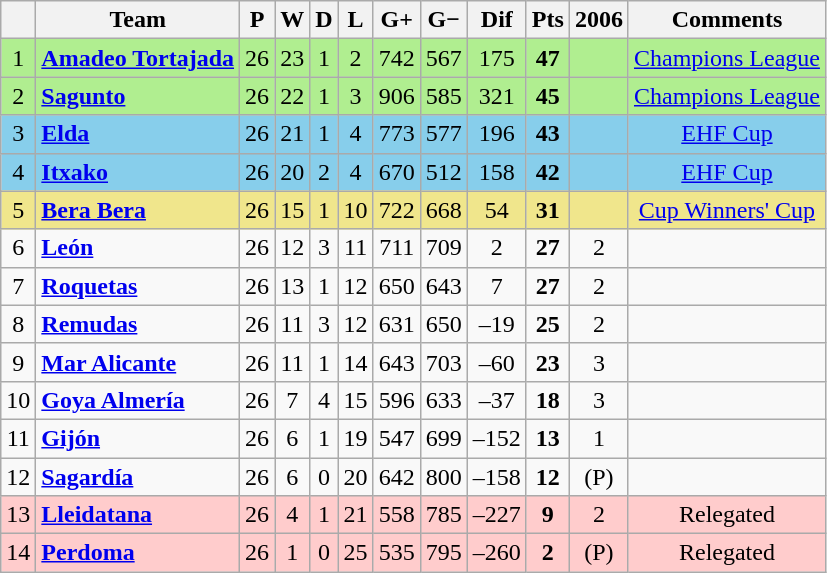<table class="wikitable sortable" style="text-align: center;">
<tr>
<th align="center"></th>
<th align="center">Team</th>
<th align="center">P</th>
<th align="center">W</th>
<th align="center">D</th>
<th align="center">L</th>
<th align="center">G+</th>
<th align="center">G−</th>
<th align="center">Dif</th>
<th align="center">Pts</th>
<th align="center">2006</th>
<th align="center">Comments</th>
</tr>
<tr style="background: #B0EE90;">
<td>1</td>
<td align="left"> <strong><a href='#'>Amadeo Tortajada</a></strong></td>
<td>26</td>
<td>23</td>
<td>1</td>
<td>2</td>
<td>742</td>
<td>567</td>
<td>175</td>
<td><strong>47</strong></td>
<td></td>
<td><a href='#'>Champions League</a></td>
</tr>
<tr style="background: #B0EE90;">
<td>2</td>
<td align="left"> <strong><a href='#'>Sagunto</a></strong></td>
<td>26</td>
<td>22</td>
<td>1</td>
<td>3</td>
<td>906</td>
<td>585</td>
<td>321</td>
<td><strong>45</strong></td>
<td></td>
<td><a href='#'>Champions League</a></td>
</tr>
<tr style="background: #87CEEB;">
<td>3</td>
<td align="left"> <strong><a href='#'>Elda</a></strong></td>
<td>26</td>
<td>21</td>
<td>1</td>
<td>4</td>
<td>773</td>
<td>577</td>
<td>196</td>
<td><strong>43</strong></td>
<td></td>
<td><a href='#'>EHF Cup</a></td>
</tr>
<tr style="background: #87CEEB;">
<td>4</td>
<td align="left"> <strong><a href='#'>Itxako</a></strong></td>
<td>26</td>
<td>20</td>
<td>2</td>
<td>4</td>
<td>670</td>
<td>512</td>
<td>158</td>
<td><strong>42</strong></td>
<td></td>
<td><a href='#'>EHF Cup</a></td>
</tr>
<tr style="background: #F0E68C;">
<td>5</td>
<td align="left"> <strong><a href='#'>Bera Bera</a></strong></td>
<td>26</td>
<td>15</td>
<td>1</td>
<td>10</td>
<td>722</td>
<td>668</td>
<td>54</td>
<td><strong>31</strong></td>
<td></td>
<td><a href='#'>Cup Winners' Cup</a></td>
</tr>
<tr>
<td>6</td>
<td align="left"> <strong><a href='#'>León</a></strong></td>
<td>26</td>
<td>12</td>
<td>3</td>
<td>11</td>
<td>711</td>
<td>709</td>
<td>2</td>
<td><strong>27</strong></td>
<td> 2</td>
<td></td>
</tr>
<tr>
<td>7</td>
<td align="left"> <strong><a href='#'>Roquetas</a></strong></td>
<td>26</td>
<td>13</td>
<td>1</td>
<td>12</td>
<td>650</td>
<td>643</td>
<td>7</td>
<td><strong>27</strong></td>
<td> 2</td>
<td></td>
</tr>
<tr>
<td>8</td>
<td align="left"> <strong><a href='#'>Remudas</a></strong></td>
<td>26</td>
<td>11</td>
<td>3</td>
<td>12</td>
<td>631</td>
<td>650</td>
<td>–19</td>
<td><strong>25</strong></td>
<td> 2</td>
<td></td>
</tr>
<tr>
<td>9</td>
<td align="left"> <strong><a href='#'>Mar Alicante</a></strong></td>
<td>26</td>
<td>11</td>
<td>1</td>
<td>14</td>
<td>643</td>
<td>703</td>
<td>–60</td>
<td><strong>23</strong></td>
<td> 3</td>
<td></td>
</tr>
<tr>
<td>10</td>
<td align="left"> <strong><a href='#'>Goya Almería</a></strong></td>
<td>26</td>
<td>7</td>
<td>4</td>
<td>15</td>
<td>596</td>
<td>633</td>
<td>–37</td>
<td><strong>18</strong></td>
<td> 3</td>
<td></td>
</tr>
<tr>
<td>11</td>
<td align="left"> <strong><a href='#'>Gijón</a></strong></td>
<td>26</td>
<td>6</td>
<td>1</td>
<td>19</td>
<td>547</td>
<td>699</td>
<td>–152</td>
<td><strong>13</strong></td>
<td> 1</td>
<td></td>
</tr>
<tr>
<td>12</td>
<td align="left"> <strong><a href='#'>Sagardía</a></strong></td>
<td>26</td>
<td>6</td>
<td>0</td>
<td>20</td>
<td>642</td>
<td>800</td>
<td>–158</td>
<td><strong>12</strong></td>
<td>(P)</td>
<td></td>
</tr>
<tr bgcolor=FFCCCC>
<td>13</td>
<td align="left"> <strong><a href='#'>Lleidatana</a></strong></td>
<td>26</td>
<td>4</td>
<td>1</td>
<td>21</td>
<td>558</td>
<td>785</td>
<td>–227</td>
<td><strong>9</strong></td>
<td> 2</td>
<td>Relegated</td>
</tr>
<tr bgcolor=FFCCCC>
<td>14</td>
<td align="left"> <strong><a href='#'>Perdoma</a></strong></td>
<td>26</td>
<td>1</td>
<td>0</td>
<td>25</td>
<td>535</td>
<td>795</td>
<td>–260</td>
<td><strong>2</strong></td>
<td>(P)</td>
<td>Relegated</td>
</tr>
</table>
